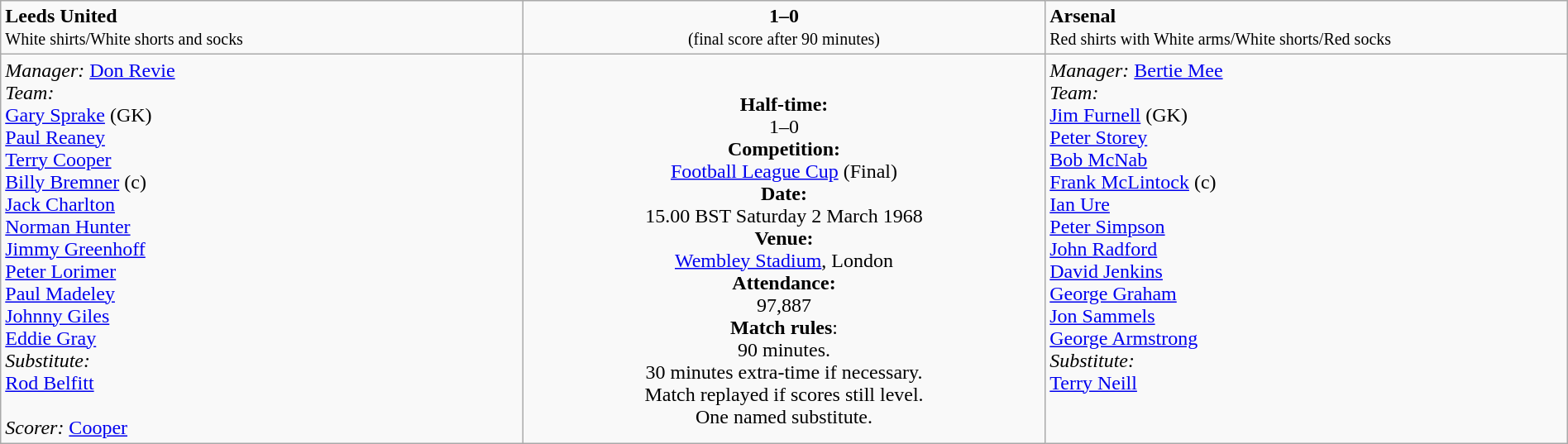<table border=0 class="wikitable" width=100%>
<tr>
<td width=33% valign=top><span><strong>Leeds United</strong></span><br><small>White shirts/White shorts and socks</small></td>
<td width=33% valign=top align=center><span><strong>1–0</strong></span><br><small>(final score after 90 minutes)</small></td>
<td width=33% valign=top><span><strong>Arsenal</strong></span><br><small>Red shirts with White arms/White shorts/Red socks</small></td>
</tr>
<tr>
<td valign=top><em>Manager:</em>  <a href='#'>Don Revie</a><br><em>Team:</em>
<br>   <a href='#'>Gary Sprake</a> (GK)
<br>   <a href='#'>Paul Reaney</a>
<br>   <a href='#'>Terry Cooper</a>
<br>   <a href='#'>Billy Bremner</a> (c)
<br>   <a href='#'>Jack Charlton</a>
<br>   <a href='#'>Norman Hunter</a>
<br>   <a href='#'>Jimmy Greenhoff</a>
<br>   <a href='#'>Peter Lorimer</a>
<br>   <a href='#'>Paul Madeley</a>
<br>   <a href='#'>Johnny Giles</a>
<br>   <a href='#'>Eddie Gray</a> 
<br> <em>Substitute:</em>
<br>   <a href='#'>Rod Belfitt</a> 
<br>
<br><em>Scorer:</em>
<a href='#'>Cooper</a> </td>
<td valign=middle align=center><br><strong>Half-time:</strong><br>1–0<br><strong>Competition:</strong><br><a href='#'>Football League Cup</a> (Final)<br><strong>Date:</strong><br>15.00 BST Saturday 2 March 1968<br><strong>Venue:</strong><br><a href='#'>Wembley Stadium</a>, London<br><strong>Attendance:</strong><br> 97,887<br><strong>Match rules</strong>:<br>90 minutes.<br>30 minutes extra-time if necessary.<br>Match replayed if scores still level.<br>One named substitute.<br>
</td>
<td valign=top><em>Manager:</em>  <a href='#'>Bertie Mee</a><br><em>Team:</em>
<br>   <a href='#'>Jim Furnell</a> (GK)
<br>   <a href='#'>Peter Storey</a>
<br>   <a href='#'>Bob McNab</a>
<br>   <a href='#'>Frank McLintock</a> (c)
<br>   <a href='#'>Ian Ure</a>
<br>   <a href='#'>Peter Simpson</a>
<br>   <a href='#'>John Radford</a>
<br>   <a href='#'>David Jenkins</a> 
<br>   <a href='#'>George Graham</a>
<br>   <a href='#'>Jon Sammels</a>
<br>   <a href='#'>George Armstrong</a>
<br> <em>Substitute:</em>
<br>   <a href='#'>Terry Neill</a> </td>
</tr>
</table>
